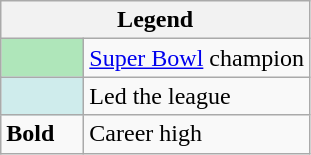<table class="wikitable">
<tr>
<th colspan="2">Legend</th>
</tr>
<tr>
<td style="background:#afe6ba; width:3em;"></td>
<td><a href='#'>Super Bowl</a> champion</td>
</tr>
<tr>
<td style="background:#cfecec; width:3em;"></td>
<td>Led the league</td>
</tr>
<tr>
<td><strong>Bold</strong></td>
<td>Career high</td>
</tr>
</table>
